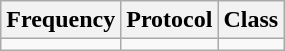<table class="wikitable sortable">
<tr>
<th>Frequency</th>
<th>Protocol</th>
<th>Class</th>
</tr>
<tr>
<td></td>
<td></td>
<td></td>
</tr>
</table>
